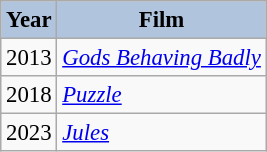<table class="wikitable" style="font-size:95%;">
<tr>
<th style="background:#B0C4DE;">Year</th>
<th style="background:#B0C4DE;">Film</th>
</tr>
<tr>
<td>2013</td>
<td><em><a href='#'>Gods Behaving Badly</a></em></td>
</tr>
<tr>
<td>2018</td>
<td><em><a href='#'>Puzzle</a></em></td>
</tr>
<tr>
<td>2023</td>
<td><em><a href='#'>Jules</a></em></td>
</tr>
</table>
